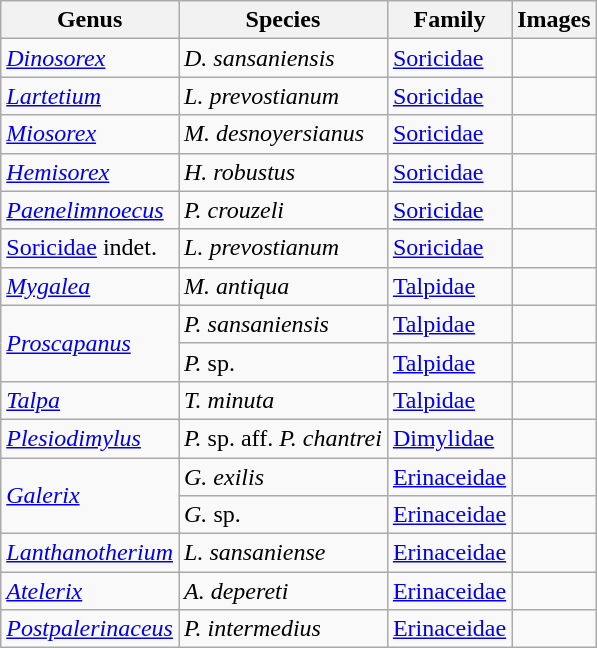<table class="wikitable sortable">
<tr>
<th>Genus</th>
<th>Species</th>
<th>Family</th>
<th>Images</th>
</tr>
<tr>
<td><em><a href='#'>Dinosorex</a></em></td>
<td><em>D. sansaniensis</em></td>
<td><a href='#'>Soricidae</a></td>
<td></td>
</tr>
<tr>
<td><em><a href='#'>Lartetium</a></em></td>
<td><em>L. prevostianum</em></td>
<td><a href='#'>Soricidae</a></td>
<td></td>
</tr>
<tr>
<td><em><a href='#'>Miosorex</a></em></td>
<td><em>M. desnoyersianus</em></td>
<td><a href='#'>Soricidae</a></td>
<td></td>
</tr>
<tr>
<td><em><a href='#'>Hemisorex</a></em></td>
<td><em>H. robustus</em></td>
<td><a href='#'>Soricidae</a></td>
<td></td>
</tr>
<tr>
<td><em><a href='#'>Paenelimnoecus</a></em></td>
<td><em>P. crouzeli</em></td>
<td><a href='#'>Soricidae</a></td>
<td></td>
</tr>
<tr>
<td><a href='#'>Soricidae</a> indet.</td>
<td><em>L. prevostianum</em></td>
<td><a href='#'>Soricidae</a></td>
<td></td>
</tr>
<tr>
<td><em><a href='#'>Mygalea</a></em></td>
<td><em>M. antiqua</em></td>
<td><a href='#'>Talpidae</a></td>
<td></td>
</tr>
<tr>
<td rowspan="2"><em><a href='#'>Proscapanus</a></em></td>
<td><em>P. sansaniensis</em></td>
<td><a href='#'>Talpidae</a></td>
<td></td>
</tr>
<tr>
<td><em>P.</em> sp.</td>
<td><a href='#'>Talpidae</a></td>
<td></td>
</tr>
<tr>
<td><em><a href='#'>Talpa</a></em></td>
<td><em>T. minuta</em></td>
<td><a href='#'>Talpidae</a></td>
<td></td>
</tr>
<tr>
<td><em><a href='#'>Plesiodimylus</a></em></td>
<td><em>P.</em> sp. aff. <em>P. chantrei</em></td>
<td><a href='#'>Dimylidae</a></td>
<td></td>
</tr>
<tr>
<td rowspan="2"><em><a href='#'>Galerix</a></em></td>
<td><em>G. exilis</em></td>
<td><a href='#'>Erinaceidae</a></td>
<td></td>
</tr>
<tr>
<td><em>G.</em> sp.</td>
<td><a href='#'>Erinaceidae</a></td>
<td></td>
</tr>
<tr>
<td><em><a href='#'>Lanthanotherium</a></em></td>
<td><em>L. sansaniense</em></td>
<td><a href='#'>Erinaceidae</a></td>
<td></td>
</tr>
<tr>
<td><em><a href='#'>Atelerix</a></em></td>
<td><em>A. depereti</em></td>
<td><a href='#'>Erinaceidae</a></td>
<td></td>
</tr>
<tr>
<td><em><a href='#'>Postpalerinaceus</a></em></td>
<td><em>P. intermedius</em></td>
<td><a href='#'>Erinaceidae</a></td>
<td></td>
</tr>
</table>
